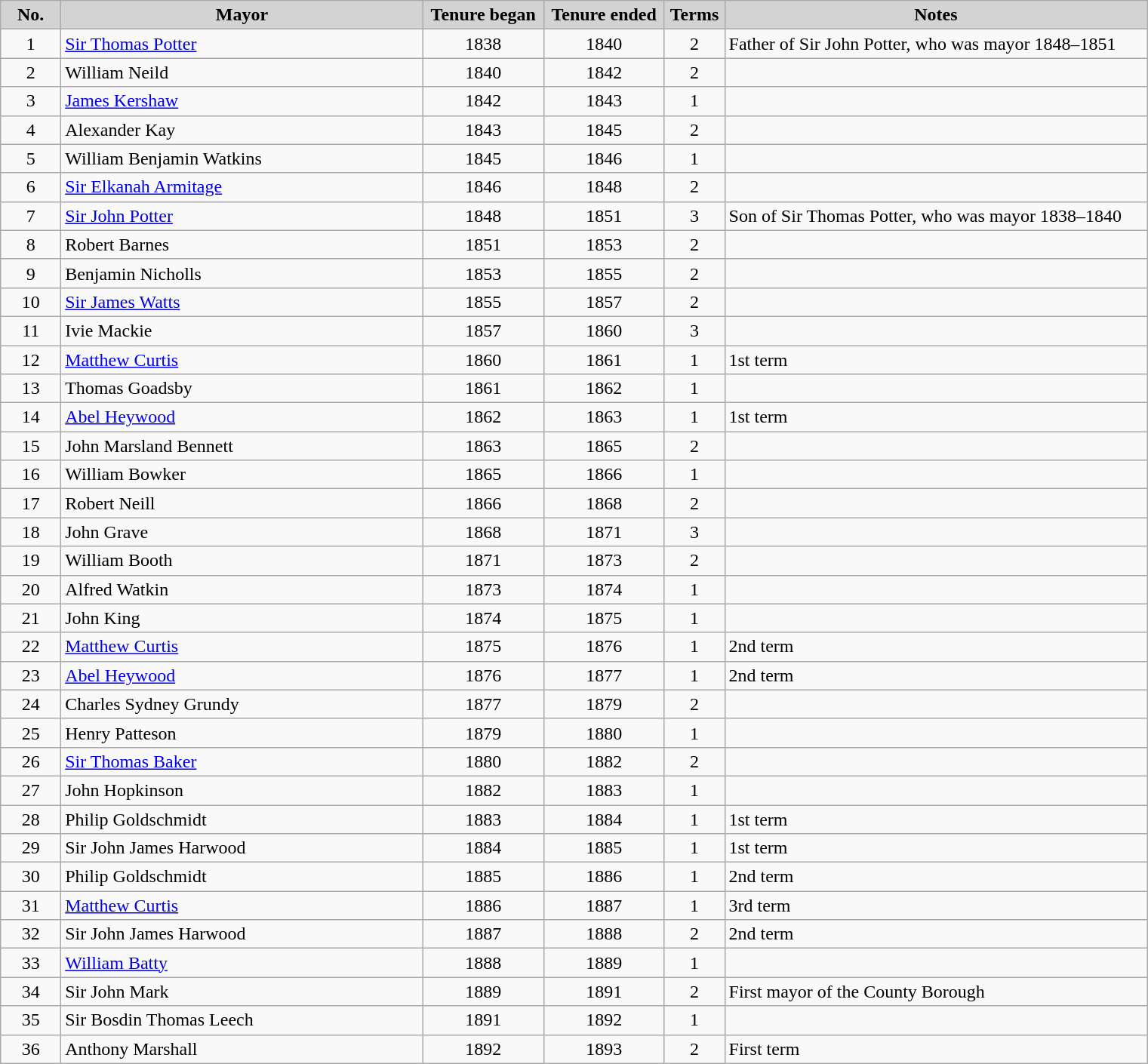<table class="wikitable">
<tr>
<th style="background-color: #D3D3D3" width="5%">No.</th>
<th style="background-color: #D3D3D3" width="30%">Mayor</th>
<th style="background-color: #D3D3D3" width="10%">Tenure began</th>
<th style="background-color: #D3D3D3" width="10%">Tenure ended</th>
<th style="background-color: #D3D3D3" width="5%">Terms</th>
<th style="background-color: #D3D3D3" width="35%">Notes</th>
</tr>
<tr>
<td align=center>1</td>
<td><a href='#'>Sir Thomas Potter</a></td>
<td align=center>1838</td>
<td align=center>1840</td>
<td align=center>2</td>
<td>Father of Sir John Potter, who was mayor 1848–1851</td>
</tr>
<tr>
<td align=center>2</td>
<td>William Neild</td>
<td align=center>1840</td>
<td align=center>1842</td>
<td align=center>2</td>
<td></td>
</tr>
<tr>
<td align=center>3</td>
<td><a href='#'>James Kershaw</a></td>
<td align=center>1842</td>
<td align=center>1843</td>
<td align=center>1</td>
<td></td>
</tr>
<tr>
<td align=center>4</td>
<td>Alexander Kay</td>
<td align=center>1843</td>
<td align=center>1845</td>
<td align=center>2</td>
<td></td>
</tr>
<tr>
<td align=center>5</td>
<td>William Benjamin Watkins</td>
<td align=center>1845</td>
<td align=center>1846</td>
<td align=center>1</td>
<td></td>
</tr>
<tr>
<td align=center>6</td>
<td><a href='#'>Sir Elkanah Armitage</a></td>
<td align=center>1846</td>
<td align=center>1848</td>
<td align=center>2</td>
<td></td>
</tr>
<tr>
<td align=center>7</td>
<td><a href='#'>Sir John Potter</a></td>
<td align=center>1848</td>
<td align=center>1851</td>
<td align=center>3</td>
<td>Son of Sir Thomas Potter, who was mayor 1838–1840</td>
</tr>
<tr>
<td align=center>8</td>
<td>Robert Barnes</td>
<td align=center>1851</td>
<td align=center>1853</td>
<td align=center>2</td>
<td></td>
</tr>
<tr>
<td align=center>9</td>
<td>Benjamin Nicholls</td>
<td align=center>1853</td>
<td align=center>1855</td>
<td align=center>2</td>
<td></td>
</tr>
<tr>
<td align=center>10</td>
<td><a href='#'>Sir James Watts</a></td>
<td align=center>1855</td>
<td align=center>1857</td>
<td align=center>2</td>
<td></td>
</tr>
<tr>
<td align=center>11</td>
<td>Ivie Mackie</td>
<td align=center>1857</td>
<td align=center>1860</td>
<td align=center>3</td>
<td></td>
</tr>
<tr>
<td align=center>12</td>
<td><a href='#'>Matthew Curtis</a></td>
<td align=center>1860</td>
<td align=center>1861</td>
<td align=center>1</td>
<td>1st term</td>
</tr>
<tr>
<td align=center>13</td>
<td>Thomas Goadsby</td>
<td align=center>1861</td>
<td align=center>1862</td>
<td align=center>1</td>
<td></td>
</tr>
<tr>
<td align=center>14</td>
<td><a href='#'>Abel Heywood</a></td>
<td align=center>1862</td>
<td align=center>1863</td>
<td align=center>1</td>
<td>1st term</td>
</tr>
<tr>
<td align=center>15</td>
<td>John Marsland Bennett</td>
<td align=center>1863</td>
<td align=center>1865</td>
<td align=center>2</td>
<td></td>
</tr>
<tr>
<td align=center>16</td>
<td>William Bowker</td>
<td align=center>1865</td>
<td align=center>1866</td>
<td align=center>1</td>
<td></td>
</tr>
<tr>
<td align=center>17</td>
<td>Robert Neill</td>
<td align=center>1866</td>
<td align=center>1868</td>
<td align=center>2</td>
<td></td>
</tr>
<tr>
<td align=center>18</td>
<td>John Grave</td>
<td align=center>1868</td>
<td align=center>1871</td>
<td align=center>3</td>
<td></td>
</tr>
<tr>
<td align=center>19</td>
<td>William Booth</td>
<td align=center>1871</td>
<td align=center>1873</td>
<td align=center>2</td>
<td></td>
</tr>
<tr>
<td align=center>20</td>
<td>Alfred Watkin</td>
<td align=center>1873</td>
<td align=center>1874</td>
<td align=center>1</td>
<td></td>
</tr>
<tr>
<td align=center>21</td>
<td>John King</td>
<td align=center>1874</td>
<td align=center>1875</td>
<td align=center>1</td>
<td></td>
</tr>
<tr>
<td align=center>22</td>
<td><a href='#'>Matthew Curtis</a></td>
<td align=center>1875</td>
<td align=center>1876</td>
<td align=center>1</td>
<td>2nd term</td>
</tr>
<tr>
<td align=center>23</td>
<td><a href='#'>Abel Heywood</a></td>
<td align=center>1876</td>
<td align=center>1877</td>
<td align=center>1</td>
<td>2nd term</td>
</tr>
<tr>
<td align=center>24</td>
<td>Charles Sydney Grundy</td>
<td align=center>1877</td>
<td align=center>1879</td>
<td align=center>2</td>
<td></td>
</tr>
<tr>
<td align=center>25</td>
<td>Henry Patteson</td>
<td align=center>1879</td>
<td align=center>1880</td>
<td align=center>1</td>
<td></td>
</tr>
<tr>
<td align=center>26</td>
<td><a href='#'>Sir Thomas Baker</a></td>
<td align=center>1880</td>
<td align=center>1882</td>
<td align=center>2</td>
<td></td>
</tr>
<tr>
<td align=center>27</td>
<td>John Hopkinson</td>
<td align=center>1882</td>
<td align=center>1883</td>
<td align=center>1</td>
<td></td>
</tr>
<tr>
<td align=center>28</td>
<td>Philip Goldschmidt</td>
<td align=center>1883</td>
<td align=center>1884</td>
<td align=center>1</td>
<td>1st term</td>
</tr>
<tr>
<td align=center>29</td>
<td>Sir John James Harwood</td>
<td align=center>1884</td>
<td align=center>1885</td>
<td align=center>1</td>
<td>1st term</td>
</tr>
<tr>
<td align=center>30</td>
<td>Philip Goldschmidt</td>
<td align=center>1885</td>
<td align=center>1886</td>
<td align=center>1</td>
<td>2nd term</td>
</tr>
<tr>
<td align=center>31</td>
<td><a href='#'>Matthew Curtis</a></td>
<td align=center>1886</td>
<td align=center>1887</td>
<td align=center>1</td>
<td>3rd term</td>
</tr>
<tr>
<td align=center>32</td>
<td>Sir John James Harwood</td>
<td align=center>1887</td>
<td align=center>1888</td>
<td align=center>2</td>
<td>2nd term</td>
</tr>
<tr>
<td align=center>33</td>
<td><a href='#'>William Batty</a></td>
<td align=center>1888</td>
<td align=center>1889</td>
<td align=center>1</td>
<td></td>
</tr>
<tr>
<td align=center>34</td>
<td>Sir John Mark</td>
<td align=center>1889</td>
<td align=center>1891</td>
<td align=center>2</td>
<td>First mayor of the County Borough</td>
</tr>
<tr>
<td align=center>35</td>
<td>Sir Bosdin Thomas Leech</td>
<td align=center>1891</td>
<td align=center>1892</td>
<td align=center>1</td>
<td></td>
</tr>
<tr>
<td align=center>36</td>
<td>Anthony Marshall</td>
<td align=center>1892</td>
<td align=center>1893</td>
<td align=center>2</td>
<td>First term</td>
</tr>
</table>
